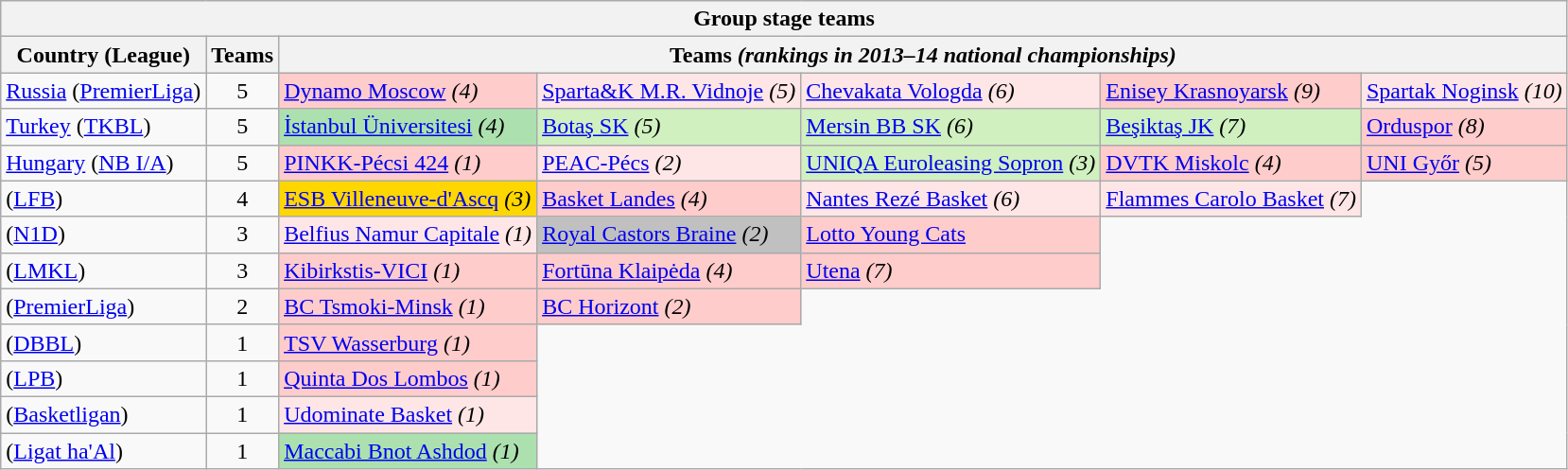<table class="wikitable">
<tr>
<th colspan=7>Group stage teams</th>
</tr>
<tr>
<th>Country (League)</th>
<th>Teams</th>
<th colspan=5>Teams <em>(rankings in 2013–14 national championships)</em></th>
</tr>
<tr>
<td> <a href='#'>Russia</a> (<a href='#'>PremierLiga</a>)</td>
<td align=center>5</td>
<td style="background:#fcc;"><a href='#'>Dynamo Moscow</a> <em>(4)</em></td>
<td style="background:#FFE6E6;"><a href='#'>Sparta&K M.R. Vidnoje</a> <em>(5)</em></td>
<td style="background:#FFE6E6;"><a href='#'>Chevakata Vologda</a> <em>(6)</em></td>
<td style="background:#fcc;"><a href='#'>Enisey Krasnoyarsk</a> <em>(9)</em></td>
<td style="background:#FFE6E6;"><a href='#'>Spartak Noginsk</a> <em>(10)</em></td>
</tr>
<tr>
<td> <a href='#'>Turkey</a> (<a href='#'>TKBL</a>)</td>
<td align=center>5</td>
<td style="background:#ACE1AF;"><a href='#'>İstanbul Üniversitesi</a> <em>(4)</em></td>
<td style="background:#D0F0C0;"><a href='#'>Botaş SK</a> <em>(5)</em></td>
<td style="background:#D0F0C0;"><a href='#'>Mersin BB SK</a> <em>(6)</em></td>
<td style="background:#D0F0C0;"><a href='#'>Beşiktaş JK</a> <em>(7)</em></td>
<td style="background:#fcc;"><a href='#'>Orduspor</a> <em>(8)</em></td>
</tr>
<tr>
<td> <a href='#'>Hungary</a> (<a href='#'>NB I/A</a>)</td>
<td align=center>5</td>
<td style="background:#fcc;"><a href='#'>PINKK-Pécsi 424</a> <em>(1)</em></td>
<td style="background:#FFE6E6;"><a href='#'>PEAC-Pécs</a> <em>(2)</em></td>
<td style="background:#D0F0C0;"><a href='#'>UNIQA Euroleasing Sopron</a> <em>(3)</em></td>
<td style="background:#fcc;"><a href='#'>DVTK Miskolc</a> <em>(4)</em></td>
<td style="background:#fcc;"><a href='#'>UNI Győr</a> <em>(5)</em></td>
</tr>
<tr>
<td> (<a href='#'>LFB</a>)</td>
<td align=center>4</td>
<td style="background:gold;"><a href='#'>ESB Villeneuve-d'Ascq</a> <em>(3)</em></td>
<td style="background:#fcc;"><a href='#'>Basket Landes</a> <em>(4)</em></td>
<td style="background:#FFE6E6;"><a href='#'>Nantes Rezé Basket</a> <em>(6)</em></td>
<td style="background:#FFE6E6;"><a href='#'>Flammes Carolo Basket</a> <em>(7)</em></td>
</tr>
<tr>
<td> (<a href='#'>N1D</a>)</td>
<td align=center>3</td>
<td style="background:#FFE6E6;"><a href='#'>Belfius Namur Capitale</a> <em>(1)</em></td>
<td style="background:silver;"><a href='#'>Royal Castors Braine</a> <em>(2)</em></td>
<td style="background:#fcc;"><a href='#'>Lotto Young Cats</a></td>
</tr>
<tr>
<td> (<a href='#'>LMKL</a>)</td>
<td align=center>3</td>
<td style="background:#fcc;"><a href='#'>Kibirkstis-VICI</a> <em>(1)</em></td>
<td style="background:#fcc;"><a href='#'>Fortūna Klaipėda</a> <em>(4)</em></td>
<td style="background:#fcc;"><a href='#'>Utena</a> <em>(7)</em></td>
</tr>
<tr>
<td> (<a href='#'>PremierLiga</a>)</td>
<td align=center>2</td>
<td style="background:#fcc;"><a href='#'>BC Tsmoki-Minsk</a> <em>(1)</em></td>
<td style="background:#fcc;"><a href='#'>BC Horizont</a> <em>(2)</em></td>
</tr>
<tr>
<td> (<a href='#'>DBBL</a>)</td>
<td align=center>1</td>
<td style="background:#fcc;"><a href='#'>TSV Wasserburg</a> <em>(1)</em></td>
</tr>
<tr>
<td> (<a href='#'>LPB</a>)</td>
<td align=center>1</td>
<td style="background:#fcc;"><a href='#'>Quinta Dos Lombos</a> <em>(1)</em></td>
</tr>
<tr>
<td> (<a href='#'>Basketligan</a>)</td>
<td align=center>1</td>
<td style="background:#FFE6E6;"><a href='#'>Udominate Basket</a> <em>(1)</em></td>
</tr>
<tr>
<td> (<a href='#'>Ligat ha'Al</a>)</td>
<td align=center>1</td>
<td style="background:#ACE1AF;"><a href='#'>Maccabi Bnot Ashdod</a> <em>(1)</em></td>
</tr>
</table>
